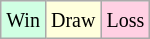<table class="wikitable">
<tr>
<td style="background-color: #d0ffe3;"><small>Win</small></td>
<td style="background-color: #ffffdd;"><small>Draw</small></td>
<td style="background-color: #ffd0e3;"><small>Loss</small></td>
</tr>
</table>
